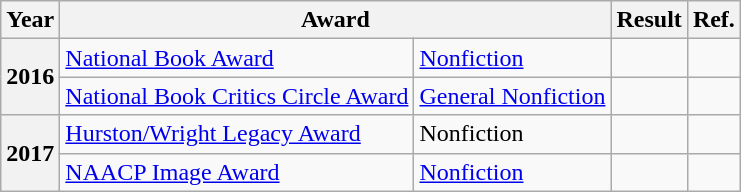<table class="wikitable sortable mw-collapsible">
<tr>
<th>Year</th>
<th colspan="2">Award</th>
<th>Result</th>
<th>Ref.</th>
</tr>
<tr>
<th rowspan="2">2016</th>
<td><a href='#'>National Book Award</a></td>
<td><a href='#'>Nonfiction</a></td>
<td></td>
<td></td>
</tr>
<tr>
<td><a href='#'>National Book Critics Circle Award</a></td>
<td><a href='#'>General Nonfiction</a></td>
<td></td>
<td></td>
</tr>
<tr>
<th rowspan="2">2017</th>
<td><a href='#'>Hurston/Wright Legacy Award</a></td>
<td>Nonfiction</td>
<td></td>
<td></td>
</tr>
<tr>
<td><a href='#'>NAACP Image Award</a></td>
<td><a href='#'>Nonfiction</a></td>
<td></td>
<td></td>
</tr>
</table>
